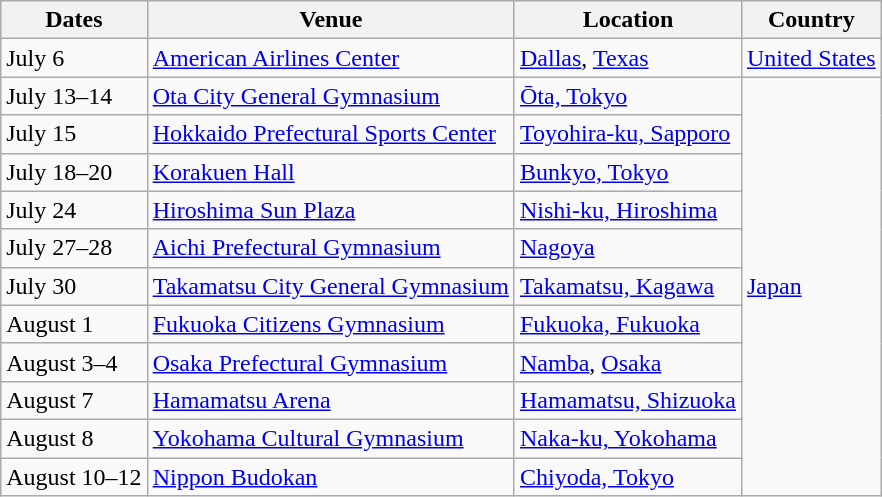<table class="wikitable style="text-align: center">
<tr>
<th scope="col">Dates</th>
<th scope="col">Venue</th>
<th scope="col">Location</th>
<th scope="col">Country</th>
</tr>
<tr>
<td>July 6</td>
<td><a href='#'>American Airlines Center</a></td>
<td><a href='#'>Dallas</a>, <a href='#'>Texas</a></td>
<td><a href='#'>United States</a></td>
</tr>
<tr>
<td>July 13–14</td>
<td><a href='#'>Ota City General Gymnasium</a></td>
<td><a href='#'>Ōta, Tokyo</a></td>
<td rowspan="11"><a href='#'>Japan</a></td>
</tr>
<tr>
<td>July 15</td>
<td><a href='#'>Hokkaido Prefectural Sports Center</a></td>
<td><a href='#'>Toyohira-ku, Sapporo</a></td>
</tr>
<tr>
<td>July 18–20</td>
<td><a href='#'>Korakuen Hall</a></td>
<td><a href='#'>Bunkyo, Tokyo</a></td>
</tr>
<tr>
<td>July 24</td>
<td><a href='#'>Hiroshima Sun Plaza</a></td>
<td><a href='#'>Nishi-ku, Hiroshima</a></td>
</tr>
<tr>
<td>July 27–28</td>
<td><a href='#'>Aichi Prefectural Gymnasium</a></td>
<td><a href='#'>Nagoya</a></td>
</tr>
<tr>
<td>July 30</td>
<td><a href='#'>Takamatsu City General Gymnasium</a></td>
<td><a href='#'>Takamatsu, Kagawa</a></td>
</tr>
<tr>
<td>August 1</td>
<td><a href='#'>Fukuoka Citizens Gymnasium</a></td>
<td><a href='#'>Fukuoka, Fukuoka</a></td>
</tr>
<tr>
<td>August 3–4</td>
<td><a href='#'>Osaka Prefectural Gymnasium</a></td>
<td><a href='#'>Namba</a>, <a href='#'>Osaka</a></td>
</tr>
<tr>
<td>August 7</td>
<td><a href='#'>Hamamatsu Arena</a></td>
<td><a href='#'>Hamamatsu, Shizuoka</a></td>
</tr>
<tr>
<td>August 8</td>
<td><a href='#'>Yokohama Cultural Gymnasium</a></td>
<td><a href='#'>Naka-ku, Yokohama</a></td>
</tr>
<tr>
<td>August 10–12</td>
<td><a href='#'>Nippon Budokan</a></td>
<td><a href='#'>Chiyoda, Tokyo</a></td>
</tr>
</table>
